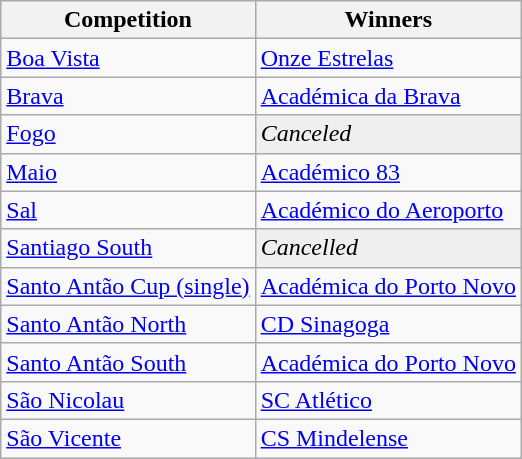<table class="wikitable">
<tr>
<th>Competition</th>
<th>Winners</th>
</tr>
<tr>
<td><a href='#'>Boa Vista</a></td>
<td><a href='#'>Onze Estrelas</a></td>
</tr>
<tr>
<td><a href='#'>Brava</a></td>
<td><a href='#'>Académica da Brava</a></td>
</tr>
<tr>
<td><a href='#'>Fogo</a></td>
<td bgcolor=EFEFEF><em>Canceled</em></td>
</tr>
<tr>
<td><a href='#'>Maio</a></td>
<td><a href='#'>Académico 83</a></td>
</tr>
<tr>
<td><a href='#'>Sal</a></td>
<td><a href='#'>Académico do Aeroporto</a></td>
</tr>
<tr>
<td><a href='#'>Santiago South</a></td>
<td bgcolor=EFEFEF><em>Cancelled</em></td>
</tr>
<tr>
<td><a href='#'>Santo Antão Cup (single)</a></td>
<td><a href='#'>Académica do Porto Novo</a></td>
</tr>
<tr>
<td><a href='#'>Santo Antão North</a></td>
<td><a href='#'>CD Sinagoga</a></td>
</tr>
<tr>
<td><a href='#'>Santo Antão South</a></td>
<td><a href='#'>Académica do Porto Novo</a></td>
</tr>
<tr>
<td><a href='#'>São Nicolau</a></td>
<td><a href='#'>SC Atlético</a></td>
</tr>
<tr>
<td><a href='#'>São Vicente</a></td>
<td><a href='#'>CS Mindelense</a></td>
</tr>
</table>
